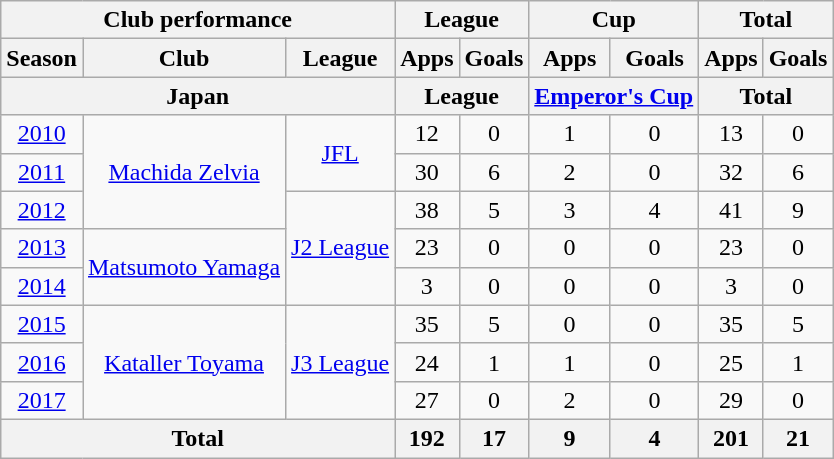<table class="wikitable" style="text-align:center;">
<tr>
<th colspan=3>Club performance</th>
<th colspan=2>League</th>
<th colspan=2>Cup</th>
<th colspan=2>Total</th>
</tr>
<tr>
<th>Season</th>
<th>Club</th>
<th>League</th>
<th>Apps</th>
<th>Goals</th>
<th>Apps</th>
<th>Goals</th>
<th>Apps</th>
<th>Goals</th>
</tr>
<tr>
<th colspan=3>Japan</th>
<th colspan=2>League</th>
<th colspan=2><a href='#'>Emperor's Cup</a></th>
<th colspan=2>Total</th>
</tr>
<tr>
<td><a href='#'>2010</a></td>
<td rowspan="3"><a href='#'>Machida Zelvia</a></td>
<td rowspan="2"><a href='#'>JFL</a></td>
<td>12</td>
<td>0</td>
<td>1</td>
<td>0</td>
<td>13</td>
<td>0</td>
</tr>
<tr>
<td><a href='#'>2011</a></td>
<td>30</td>
<td>6</td>
<td>2</td>
<td>0</td>
<td>32</td>
<td>6</td>
</tr>
<tr>
<td><a href='#'>2012</a></td>
<td rowspan="3"><a href='#'>J2 League</a></td>
<td>38</td>
<td>5</td>
<td>3</td>
<td>4</td>
<td>41</td>
<td>9</td>
</tr>
<tr>
<td><a href='#'>2013</a></td>
<td rowspan="2"><a href='#'>Matsumoto Yamaga</a></td>
<td>23</td>
<td>0</td>
<td>0</td>
<td>0</td>
<td>23</td>
<td>0</td>
</tr>
<tr>
<td><a href='#'>2014</a></td>
<td>3</td>
<td>0</td>
<td>0</td>
<td>0</td>
<td>3</td>
<td>0</td>
</tr>
<tr>
<td><a href='#'>2015</a></td>
<td rowspan="3"><a href='#'>Kataller Toyama</a></td>
<td rowspan="3"><a href='#'>J3 League</a></td>
<td>35</td>
<td>5</td>
<td>0</td>
<td>0</td>
<td>35</td>
<td>5</td>
</tr>
<tr>
<td><a href='#'>2016</a></td>
<td>24</td>
<td>1</td>
<td>1</td>
<td>0</td>
<td>25</td>
<td>1</td>
</tr>
<tr>
<td><a href='#'>2017</a></td>
<td>27</td>
<td>0</td>
<td>2</td>
<td>0</td>
<td>29</td>
<td>0</td>
</tr>
<tr>
<th colspan=3>Total</th>
<th>192</th>
<th>17</th>
<th>9</th>
<th>4</th>
<th>201</th>
<th>21</th>
</tr>
</table>
